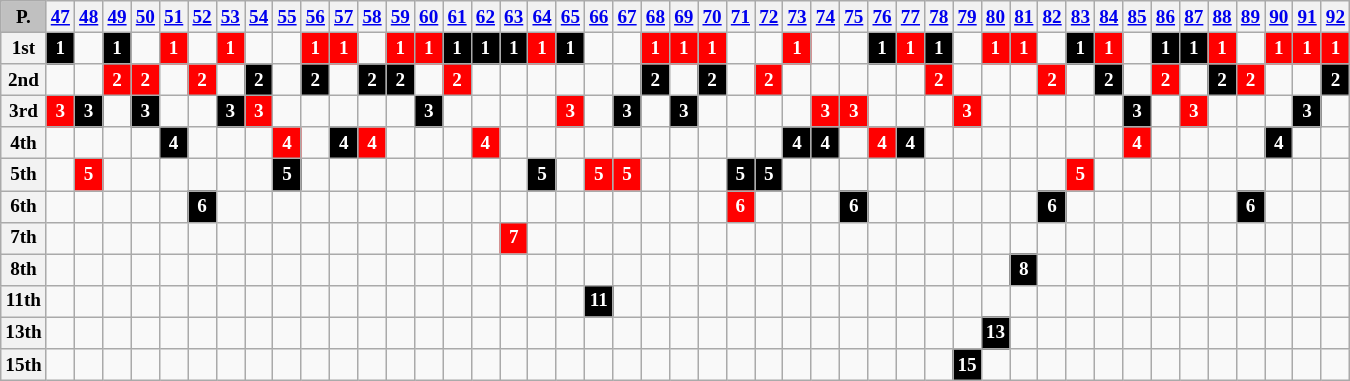<table class="wikitable" style="text-align: center; font-size:80%">
<tr>
<th style="background:#c0c0c0">P.</th>
<th><strong><a href='#'>47</a></strong></th>
<th><strong><a href='#'>48</a></strong></th>
<th><strong><a href='#'>49</a></strong></th>
<th><strong><a href='#'>50</a></strong></th>
<th><strong><a href='#'>51</a></strong></th>
<th><strong><a href='#'>52</a></strong></th>
<th><strong><a href='#'>53</a></strong></th>
<th><strong><a href='#'>54</a></strong></th>
<th><strong><a href='#'>55</a></strong></th>
<th><strong><a href='#'>56</a></strong></th>
<th><strong><a href='#'>57</a></strong></th>
<th><strong><a href='#'>58</a></strong></th>
<th><strong><a href='#'>59</a></strong></th>
<th><strong><a href='#'>60</a></strong></th>
<th><strong><a href='#'>61</a></strong></th>
<th><strong><a href='#'>62</a></strong></th>
<th><strong><a href='#'>63</a></strong></th>
<th><strong><a href='#'>64</a></strong></th>
<th><strong><a href='#'>65</a></strong></th>
<th><strong><a href='#'>66</a></strong></th>
<th><strong><a href='#'>67</a></strong></th>
<th><strong><a href='#'>68</a></strong></th>
<th><strong><a href='#'>69</a></strong></th>
<th><strong><a href='#'>70</a></strong></th>
<th><strong><a href='#'>71</a></strong></th>
<th><strong><a href='#'>72</a></strong></th>
<th><strong><a href='#'>73</a></strong></th>
<th><strong><a href='#'>74</a></strong></th>
<th><strong><a href='#'>75</a></strong></th>
<th><strong><a href='#'>76</a></strong></th>
<th><strong><a href='#'>77</a></strong></th>
<th><strong><a href='#'>78</a></strong></th>
<th><strong><a href='#'>79</a></strong></th>
<th><strong><a href='#'>80</a></strong></th>
<th><strong><a href='#'>81</a></strong></th>
<th><strong><a href='#'>82</a></strong></th>
<th><strong><a href='#'>83</a></strong></th>
<th><strong><a href='#'>84</a></strong></th>
<th><strong><a href='#'>85</a></strong></th>
<th><strong><a href='#'>86</a></strong></th>
<th><strong><a href='#'>87</a></strong></th>
<th><strong><a href='#'>88</a></strong></th>
<th><strong><a href='#'>89</a></strong></th>
<th><strong><a href='#'>90</a></strong></th>
<th><strong><a href='#'>91</a></strong></th>
<th><strong><a href='#'>92</a></strong></th>
</tr>
<tr>
<th>1st</th>
<td style="background-color:black;color:white;"><strong>1</strong></td>
<td></td>
<td style="background-color:black;color:white;"><strong>1</strong></td>
<td></td>
<td style="background-color:red;color:white;"><strong>1</strong></td>
<td></td>
<td style="background-color:red;color:white;"><strong>1</strong></td>
<td></td>
<td></td>
<td style="background-color:red;color:white;"><strong>1</strong></td>
<td style="background-color:red;color:white;"><strong>1</strong></td>
<td></td>
<td style="background-color:red;color:white;"><strong>1</strong></td>
<td style="background-color:red;color:white;"><strong>1</strong></td>
<td style="background-color:black;color:white;"><strong>1</strong></td>
<td style="background-color:black;color:white;"><strong>1</strong></td>
<td style="background-color:black;color:white;"><strong>1</strong></td>
<td style="background-color:red;color:white;"><strong>1</strong></td>
<td style="background-color:black;color:white;"><strong>1</strong></td>
<td></td>
<td></td>
<td style="background-color:red;color:white;"><strong>1</strong></td>
<td style="background-color:red;color:white;"><strong>1</strong></td>
<td style="background-color:red;color:white;"><strong>1</strong></td>
<td></td>
<td></td>
<td style="background-color:red;color:white;"><strong>1</strong></td>
<td></td>
<td></td>
<td style="background-color:black;color:white;"><strong>1</strong></td>
<td style="background-color:red;color:white;"><strong>1</strong></td>
<td style="background-color:black;color:white;"><strong>1</strong></td>
<td></td>
<td style="background-color:red;color:white;"><strong>1</strong></td>
<td style="background-color:red;color:white;"><strong>1</strong></td>
<td></td>
<td style="background-color:black;color:white;"><strong>1</strong></td>
<td style="background-color:red;color:white;"><strong>1</strong></td>
<td></td>
<td style="background-color:black;color:white;"><strong>1</strong></td>
<td style="background-color:black;color:white;"><strong>1</strong></td>
<td style="background-color:red;color:white;"><strong>1</strong></td>
<td></td>
<td style="background-color:red;color:white;"><strong>1</strong></td>
<td style="background-color:red;color:white;"><strong>1</strong></td>
<td style="background-color:red;color:white;"><strong>1</strong></td>
</tr>
<tr>
<th>2nd</th>
<td></td>
<td></td>
<td style="background-color:red;color:white;"><strong>2</strong></td>
<td style="background-color:red;color:white;"><strong>2</strong></td>
<td></td>
<td style="background-color:red;color:white;"><strong>2</strong></td>
<td></td>
<td style="background-color:black;color:white;"><strong>2</strong></td>
<td></td>
<td style="background-color:black;color:white;"><strong>2</strong></td>
<td></td>
<td style="background-color:black;color:white;"><strong>2</strong></td>
<td style="background-color:black;color:white;"><strong>2</strong></td>
<td></td>
<td style="background-color:red;color:white;"><strong>2</strong></td>
<td></td>
<td></td>
<td></td>
<td></td>
<td></td>
<td></td>
<td style="background-color:black;color:white;"><strong>2</strong></td>
<td></td>
<td style="background-color:black;color:white;"><strong>2</strong></td>
<td></td>
<td style="background-color:red;color:white;"><strong>2</strong></td>
<td></td>
<td></td>
<td></td>
<td></td>
<td></td>
<td style="background-color:red;color:white;"><strong>2</strong></td>
<td></td>
<td></td>
<td></td>
<td style="background-color:red;color:white;"><strong>2</strong></td>
<td></td>
<td style="background-color:black;color:white;"><strong>2</strong></td>
<td></td>
<td style="background-color:red;color:white;"><strong>2</strong></td>
<td></td>
<td style="background-color:black;color:white;"><strong>2</strong></td>
<td style="background-color:red;color:white;"><strong>2</strong></td>
<td></td>
<td></td>
<td style="background-color:black;color:white;"><strong>2</strong></td>
</tr>
<tr>
<th>3rd</th>
<td style="background-color:red;color:white;"><strong>3</strong></td>
<td style="background-color:black;color:white;"><strong>3</strong></td>
<td></td>
<td style="background-color:black;color:white;"><strong>3</strong></td>
<td></td>
<td></td>
<td style="background-color:black;color:white;"><strong>3</strong></td>
<td style="background-color:red;color:white;"><strong>3</strong></td>
<td></td>
<td></td>
<td></td>
<td></td>
<td></td>
<td style="background-color:black;color:white;"><strong>3</strong></td>
<td></td>
<td></td>
<td></td>
<td></td>
<td style="background-color:red;color:white;"><strong>3</strong></td>
<td></td>
<td style="background-color:black;color:white;"><strong>3</strong></td>
<td></td>
<td style="background-color:black;color:white;"><strong>3</strong></td>
<td></td>
<td></td>
<td></td>
<td></td>
<td style="background-color:red;color:white;"><strong>3</strong></td>
<td style="background-color:red;color:white;"><strong>3</strong></td>
<td></td>
<td></td>
<td></td>
<td style="background-color:red;color:white;"><strong>3</strong></td>
<td></td>
<td></td>
<td></td>
<td></td>
<td></td>
<td style="background-color:black;color:white;"><strong>3</strong></td>
<td></td>
<td style="background-color:red;color:white;"><strong>3</strong></td>
<td></td>
<td></td>
<td></td>
<td style="background-color:black;color:white;"><strong>3</strong></td>
<td></td>
</tr>
<tr>
<th>4th</th>
<td></td>
<td></td>
<td></td>
<td></td>
<td style="background-color:black;color:white;"><strong>4</strong></td>
<td></td>
<td></td>
<td></td>
<td style="background-color:red;color:white;"><strong>4</strong></td>
<td></td>
<td style="background-color:black;color:white;"><strong>4</strong></td>
<td style="background-color:red;color:white;"><strong>4</strong></td>
<td></td>
<td></td>
<td></td>
<td style="background-color:red;color:white;"><strong>4</strong></td>
<td></td>
<td></td>
<td></td>
<td></td>
<td></td>
<td></td>
<td></td>
<td></td>
<td></td>
<td></td>
<td style="background-color:black;color:white;"><strong>4</strong></td>
<td style="background-color:black;color:white;"><strong>4</strong></td>
<td></td>
<td style="background-color:red;color:white;"><strong>4</strong></td>
<td style="background-color:black;color:white;"><strong>4</strong></td>
<td></td>
<td></td>
<td></td>
<td></td>
<td></td>
<td></td>
<td></td>
<td style="background-color:red;color:white;"><strong>4</strong></td>
<td></td>
<td></td>
<td></td>
<td></td>
<td style="background-color:black;color:white;"><strong>4</strong></td>
<td></td>
<td></td>
</tr>
<tr>
<th>5th</th>
<td></td>
<td style="background-color:red;color:white;"><strong>5</strong></td>
<td></td>
<td></td>
<td></td>
<td></td>
<td></td>
<td></td>
<td style="background-color:black;color:white;"><strong>5</strong></td>
<td></td>
<td></td>
<td></td>
<td></td>
<td></td>
<td></td>
<td></td>
<td></td>
<td style="background-color:black;color:white;"><strong>5</strong></td>
<td></td>
<td style="background-color:red;color:white;"><strong>5</strong></td>
<td style="background-color:red;color:white;"><strong>5</strong></td>
<td></td>
<td></td>
<td></td>
<td style="background-color:black;color:white;"><strong>5</strong></td>
<td style="background-color:black;color:white;"><strong>5</strong></td>
<td></td>
<td></td>
<td></td>
<td></td>
<td></td>
<td></td>
<td></td>
<td></td>
<td></td>
<td></td>
<td style="background-color:red;color:white;"><strong>5</strong></td>
<td></td>
<td></td>
<td></td>
<td></td>
<td></td>
<td></td>
<td></td>
<td></td>
<td></td>
</tr>
<tr>
<th>6th</th>
<td></td>
<td></td>
<td></td>
<td></td>
<td></td>
<td style="background-color:black;color:white;"><strong>6</strong></td>
<td></td>
<td></td>
<td></td>
<td></td>
<td></td>
<td></td>
<td></td>
<td></td>
<td></td>
<td></td>
<td></td>
<td></td>
<td></td>
<td></td>
<td></td>
<td></td>
<td></td>
<td></td>
<td style="background-color:red;color:white;"><strong>6</strong></td>
<td></td>
<td></td>
<td></td>
<td style="background-color:black;color:white;"><strong>6</strong></td>
<td></td>
<td></td>
<td></td>
<td></td>
<td></td>
<td></td>
<td style="background-color:black;color:white;"><strong>6</strong></td>
<td></td>
<td></td>
<td></td>
<td></td>
<td></td>
<td></td>
<td style="background-color:black;color:white;"><strong>6</strong></td>
<td></td>
<td></td>
<td></td>
</tr>
<tr>
<th>7th</th>
<td></td>
<td></td>
<td></td>
<td></td>
<td></td>
<td></td>
<td></td>
<td></td>
<td></td>
<td></td>
<td></td>
<td></td>
<td></td>
<td></td>
<td></td>
<td></td>
<td style="background-color:red;color:white;"><strong>7</strong></td>
<td></td>
<td></td>
<td></td>
<td></td>
<td></td>
<td></td>
<td></td>
<td></td>
<td></td>
<td></td>
<td></td>
<td></td>
<td></td>
<td></td>
<td></td>
<td></td>
<td></td>
<td></td>
<td></td>
<td></td>
<td></td>
<td></td>
<td></td>
<td></td>
<td></td>
<td></td>
<td></td>
<td></td>
<td></td>
</tr>
<tr>
<th>8th</th>
<td></td>
<td></td>
<td></td>
<td></td>
<td></td>
<td></td>
<td></td>
<td></td>
<td></td>
<td></td>
<td></td>
<td></td>
<td></td>
<td></td>
<td></td>
<td></td>
<td></td>
<td></td>
<td></td>
<td></td>
<td></td>
<td></td>
<td></td>
<td></td>
<td></td>
<td></td>
<td></td>
<td></td>
<td></td>
<td></td>
<td></td>
<td></td>
<td></td>
<td></td>
<td style="background-color:black;color:white;"><strong>8</strong></td>
<td></td>
<td></td>
<td></td>
<td></td>
<td></td>
<td></td>
<td></td>
<td></td>
<td></td>
<td></td>
<td></td>
</tr>
<tr>
<th>11th</th>
<td></td>
<td></td>
<td></td>
<td></td>
<td></td>
<td></td>
<td></td>
<td></td>
<td></td>
<td></td>
<td></td>
<td></td>
<td></td>
<td></td>
<td></td>
<td></td>
<td></td>
<td></td>
<td></td>
<td style="background-color:black;color:white;"><strong>11</strong></td>
<td></td>
<td></td>
<td></td>
<td></td>
<td></td>
<td></td>
<td></td>
<td></td>
<td></td>
<td></td>
<td></td>
<td></td>
<td></td>
<td></td>
<td></td>
<td></td>
<td></td>
<td></td>
<td></td>
<td></td>
<td></td>
<td></td>
<td></td>
<td></td>
<td></td>
<td></td>
</tr>
<tr>
<th>13th</th>
<td></td>
<td></td>
<td></td>
<td></td>
<td></td>
<td></td>
<td></td>
<td></td>
<td></td>
<td></td>
<td></td>
<td></td>
<td></td>
<td></td>
<td></td>
<td></td>
<td></td>
<td></td>
<td></td>
<td></td>
<td></td>
<td></td>
<td></td>
<td></td>
<td></td>
<td></td>
<td></td>
<td></td>
<td></td>
<td></td>
<td></td>
<td></td>
<td></td>
<td style="background-color:black;color:white;"><strong>13</strong></td>
<td></td>
<td></td>
<td></td>
<td></td>
<td></td>
<td></td>
<td></td>
<td></td>
<td></td>
<td></td>
<td></td>
<td></td>
</tr>
<tr>
<th>15th</th>
<td></td>
<td></td>
<td></td>
<td></td>
<td></td>
<td></td>
<td></td>
<td></td>
<td></td>
<td></td>
<td></td>
<td></td>
<td></td>
<td></td>
<td></td>
<td></td>
<td></td>
<td></td>
<td></td>
<td></td>
<td></td>
<td></td>
<td></td>
<td></td>
<td></td>
<td></td>
<td></td>
<td></td>
<td></td>
<td></td>
<td></td>
<td></td>
<td style="background-color:black;color:white;"><strong>15</strong></td>
<td></td>
<td></td>
<td></td>
<td></td>
<td></td>
<td></td>
<td></td>
<td></td>
<td></td>
<td></td>
<td></td>
<td></td>
<td></td>
</tr>
</table>
